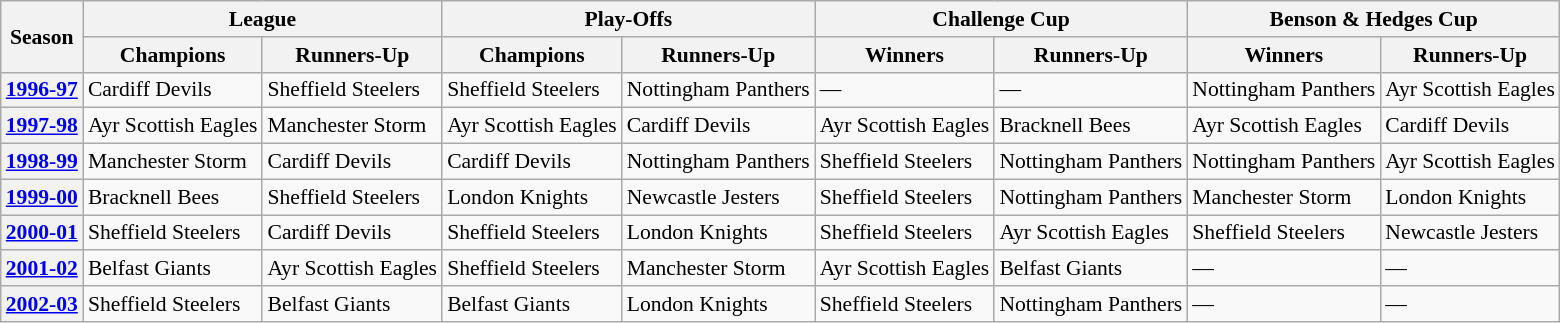<table class="wikitable" style="font-size: 90%">
<tr>
<th rowspan=2>Season</th>
<th colspan=2>League</th>
<th colspan=2>Play-Offs</th>
<th colspan=2>Challenge Cup</th>
<th colspan=2>Benson & Hedges Cup</th>
</tr>
<tr>
<th>Champions</th>
<th>Runners-Up</th>
<th>Champions</th>
<th>Runners-Up</th>
<th>Winners</th>
<th>Runners-Up</th>
<th>Winners</th>
<th>Runners-Up</th>
</tr>
<tr>
<th><a href='#'>1996-97</a></th>
<td>Cardiff Devils</td>
<td>Sheffield Steelers</td>
<td>Sheffield Steelers</td>
<td>Nottingham Panthers</td>
<td>—</td>
<td>—</td>
<td>Nottingham Panthers</td>
<td>Ayr Scottish Eagles</td>
</tr>
<tr>
<th><a href='#'>1997-98</a></th>
<td>Ayr Scottish Eagles</td>
<td>Manchester Storm</td>
<td>Ayr Scottish Eagles</td>
<td>Cardiff Devils</td>
<td>Ayr Scottish Eagles</td>
<td>Bracknell Bees</td>
<td>Ayr Scottish Eagles</td>
<td>Cardiff Devils</td>
</tr>
<tr>
<th><a href='#'>1998-99</a></th>
<td>Manchester Storm</td>
<td>Cardiff Devils</td>
<td>Cardiff Devils</td>
<td>Nottingham Panthers</td>
<td>Sheffield Steelers</td>
<td>Nottingham Panthers</td>
<td>Nottingham Panthers</td>
<td>Ayr Scottish Eagles</td>
</tr>
<tr>
<th><a href='#'>1999-00</a></th>
<td>Bracknell Bees</td>
<td>Sheffield Steelers</td>
<td>London Knights</td>
<td>Newcastle Jesters</td>
<td>Sheffield Steelers</td>
<td>Nottingham Panthers</td>
<td>Manchester Storm</td>
<td>London Knights</td>
</tr>
<tr>
<th><a href='#'>2000-01</a></th>
<td>Sheffield Steelers</td>
<td>Cardiff Devils</td>
<td>Sheffield Steelers</td>
<td>London Knights</td>
<td>Sheffield Steelers</td>
<td>Ayr Scottish Eagles</td>
<td>Sheffield Steelers</td>
<td>Newcastle Jesters</td>
</tr>
<tr>
<th><a href='#'>2001-02</a></th>
<td>Belfast Giants</td>
<td>Ayr Scottish Eagles</td>
<td>Sheffield Steelers</td>
<td>Manchester Storm</td>
<td>Ayr Scottish Eagles</td>
<td>Belfast Giants</td>
<td>—</td>
<td>—</td>
</tr>
<tr>
<th><a href='#'>2002-03</a></th>
<td>Sheffield Steelers</td>
<td>Belfast Giants</td>
<td>Belfast Giants</td>
<td>London Knights</td>
<td>Sheffield Steelers</td>
<td>Nottingham Panthers</td>
<td>—</td>
<td>—</td>
</tr>
</table>
